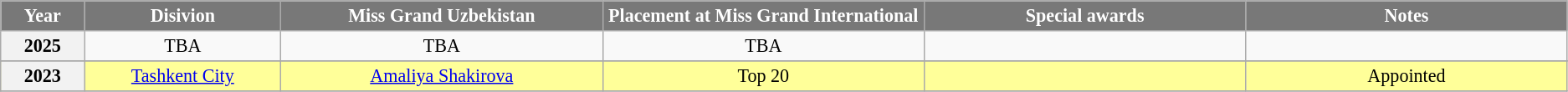<table class="wikitable" style="font-size: 92%; text-align:center">
<tr>
<th width="60" style="background-color:#787878;color:#FFFFFF;">Year</th>
<th width="150" style="background-color:#787878;color:#FFFFFF;">Disivion</th>
<th width="250" style="background-color:#787878;color:#FFFFFF;">Miss Grand Uzbekistan</th>
<th width="250" style="background-color:#787878;color:#FFFFFF;">Placement at Miss Grand International</th>
<th width="250" style="background-color:#787878;color:#FFFFFF;">Special awards</th>
<th width="250" style="background-color:#787878;color:#FFFFFF;">Notes</th>
</tr>
<tr>
<th>2025</th>
<td>TBA</td>
<td>TBA</td>
<td>TBA</td>
<td></td>
<td></td>
</tr>
<tr>
</tr>
<tr style="background-color:#FFFF99;">
<th>2023</th>
<td><a href='#'>Tashkent City</a></td>
<td><a href='#'>Amaliya Shakirova</a></td>
<td>Top 20</td>
<td></td>
<td>Appointed</td>
</tr>
<tr>
</tr>
</table>
